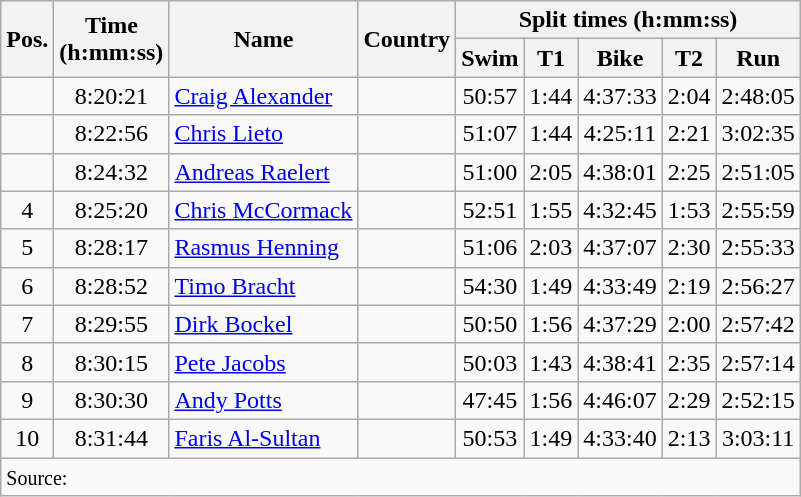<table class="wikitable" style="text-align:center">
<tr>
<th rowspan="2">Pos.</th>
<th rowspan="2">Time<br>(h:mm:ss)</th>
<th rowspan="2">Name</th>
<th rowspan="2">Country</th>
<th colspan="5">Split times (h:mm:ss)</th>
</tr>
<tr>
<th>Swim</th>
<th>T1</th>
<th>Bike</th>
<th>T2</th>
<th>Run</th>
</tr>
<tr>
<td></td>
<td>8:20:21</td>
<td align='left'><a href='#'>Craig Alexander</a></td>
<td align='left'></td>
<td>50:57</td>
<td>1:44</td>
<td>4:37:33</td>
<td>2:04</td>
<td>2:48:05</td>
</tr>
<tr>
<td></td>
<td>8:22:56</td>
<td align='left'><a href='#'>Chris Lieto</a></td>
<td align='left'></td>
<td>51:07</td>
<td>1:44</td>
<td>4:25:11</td>
<td>2:21</td>
<td>3:02:35</td>
</tr>
<tr>
<td></td>
<td>8:24:32</td>
<td align='left'><a href='#'>Andreas Raelert</a></td>
<td align='left'></td>
<td>51:00</td>
<td>2:05</td>
<td>4:38:01</td>
<td>2:25</td>
<td>2:51:05</td>
</tr>
<tr>
<td>4</td>
<td>8:25:20</td>
<td align='left'><a href='#'>Chris McCormack</a></td>
<td align='left'></td>
<td>52:51</td>
<td>1:55</td>
<td>4:32:45</td>
<td>1:53</td>
<td>2:55:59</td>
</tr>
<tr>
<td>5</td>
<td>8:28:17</td>
<td align='left'><a href='#'>Rasmus Henning</a></td>
<td align='left'></td>
<td>51:06</td>
<td>2:03</td>
<td>4:37:07</td>
<td>2:30</td>
<td>2:55:33</td>
</tr>
<tr>
<td>6</td>
<td>8:28:52</td>
<td align='left'><a href='#'>Timo Bracht</a></td>
<td align='left'></td>
<td>54:30</td>
<td>1:49</td>
<td>4:33:49</td>
<td>2:19</td>
<td>2:56:27</td>
</tr>
<tr>
<td>7</td>
<td>8:29:55</td>
<td align='left'><a href='#'>Dirk Bockel</a></td>
<td align='left'></td>
<td>50:50</td>
<td>1:56</td>
<td>4:37:29</td>
<td>2:00</td>
<td>2:57:42</td>
</tr>
<tr>
<td>8</td>
<td>8:30:15</td>
<td align='left'><a href='#'>Pete Jacobs</a></td>
<td align='left'></td>
<td>50:03</td>
<td>1:43</td>
<td>4:38:41</td>
<td>2:35</td>
<td>2:57:14</td>
</tr>
<tr>
<td>9</td>
<td>8:30:30</td>
<td align='left'><a href='#'>Andy Potts</a></td>
<td align='left'></td>
<td>47:45</td>
<td>1:56</td>
<td>4:46:07</td>
<td>2:29</td>
<td>2:52:15</td>
</tr>
<tr>
<td>10</td>
<td>8:31:44</td>
<td align='left'><a href='#'>Faris Al-Sultan</a></td>
<td align='left'></td>
<td>50:53</td>
<td>1:49</td>
<td>4:33:40</td>
<td>2:13</td>
<td>3:03:11</td>
</tr>
<tr>
<td colspan="9" align="left"><small>Source:</small></td>
</tr>
</table>
